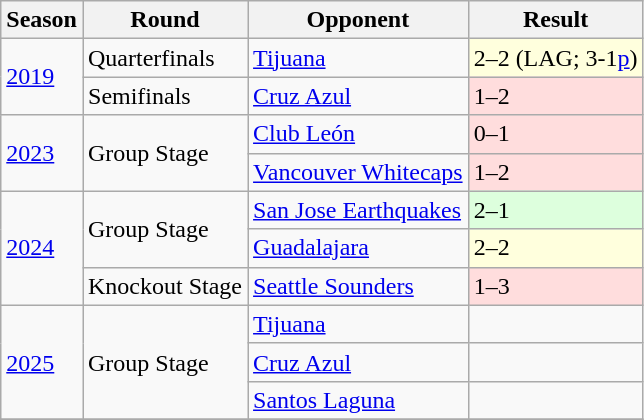<table class="wikitable">
<tr>
<th>Season</th>
<th>Round</th>
<th>Opponent</th>
<th>Result</th>
</tr>
<tr>
<td rowspan="2"><a href='#'>2019</a></td>
<td>Quarterfinals</td>
<td> <a href='#'>Tijuana</a></td>
<td bgcolor="#ffffdd">2–2 (LAG; 3-1<a href='#'>p</a>)</td>
</tr>
<tr>
<td>Semifinals</td>
<td> <a href='#'>Cruz Azul</a></td>
<td bgcolor="#ffdddd">1–2</td>
</tr>
<tr>
<td rowspan="2"><a href='#'>2023</a></td>
<td rowspan="2">Group Stage</td>
<td> <a href='#'>Club León</a></td>
<td bgcolor="#ffdddd">0–1</td>
</tr>
<tr>
<td> <a href='#'>Vancouver Whitecaps</a></td>
<td bgcolor="#ffdddd">1–2</td>
</tr>
<tr>
<td rowspan="3"><a href='#'>2024</a></td>
<td rowspan="2">Group Stage</td>
<td> <a href='#'>San Jose Earthquakes</a></td>
<td bgcolor="#ddffdd">2–1</td>
</tr>
<tr>
<td> <a href='#'>Guadalajara</a></td>
<td bgcolor="#ffffdd">2–2</td>
</tr>
<tr>
<td>Knockout Stage</td>
<td> <a href='#'>Seattle Sounders</a></td>
<td bgcolor="#ffdddd">1–3</td>
</tr>
<tr>
<td rowspan="3"><a href='#'>2025</a></td>
<td rowspan="3">Group Stage</td>
<td> <a href='#'>Tijuana</a></td>
<td></td>
</tr>
<tr>
<td> <a href='#'>Cruz Azul</a></td>
<td></td>
</tr>
<tr>
<td> <a href='#'>Santos Laguna</a></td>
<td></td>
</tr>
<tr>
</tr>
</table>
